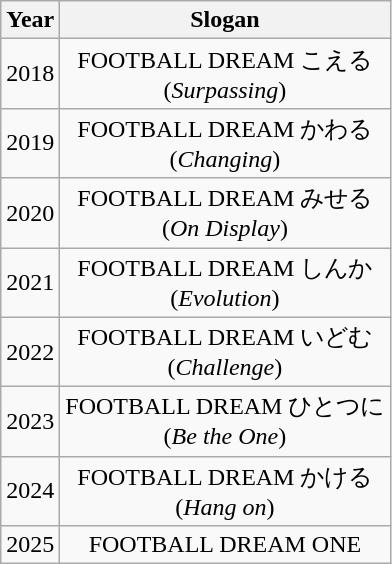<table class="wikitable" style="text-align:center;">
<tr>
<th>Year</th>
<th>Slogan</th>
</tr>
<tr>
<td>2018</td>
<td>FOOTBALL DREAM こえる<br>(<em>Surpassing</em>)</td>
</tr>
<tr>
<td>2019</td>
<td>FOOTBALL DREAM かわる<br>(<em>Changing</em>)</td>
</tr>
<tr>
<td>2020</td>
<td>FOOTBALL DREAM みせる<br>(<em>On Display</em>)</td>
</tr>
<tr>
<td>2021</td>
<td>FOOTBALL DREAM しんか<br>(<em>Evolution</em>)</td>
</tr>
<tr>
<td>2022</td>
<td>FOOTBALL DREAM いどむ<br>(<em>Challenge</em>)</td>
</tr>
<tr>
<td>2023</td>
<td>FOOTBALL DREAM ひとつに<br>(<em>Be the One</em>)</td>
</tr>
<tr>
<td>2024</td>
<td>FOOTBALL DREAM かける<br>(<em>Hang on</em>)</td>
</tr>
<tr>
<td>2025</td>
<td>FOOTBALL DREAM ONE</td>
</tr>
</table>
